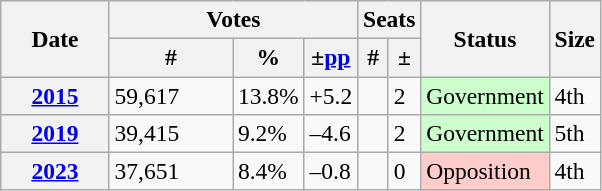<table class="wikitable" style="font-size:98%;">
<tr>
<th width="65" rowspan="2">Date</th>
<th colspan="3">Votes</th>
<th colspan="2">Seats</th>
<th rowspan="2">Status</th>
<th rowspan="2">Size</th>
</tr>
<tr>
<th width="75">#</th>
<th>%</th>
<th>±<a href='#'>pp</a></th>
<th>#</th>
<th>±</th>
</tr>
<tr>
<th><a href='#'>2015</a></th>
<td>59,617</td>
<td>13.8%</td>
<td>+5.2</td>
<td style="text-align:center;"></td>
<td>2</td>
<td style="background-color:#cfc;">Government</td>
<td>4th</td>
</tr>
<tr>
<th><a href='#'>2019</a></th>
<td>39,415</td>
<td>9.2%</td>
<td>–4.6</td>
<td style="text-align:center;"></td>
<td>2</td>
<td style="background-color:#cfc;">Government</td>
<td>5th</td>
</tr>
<tr>
<th><a href='#'>2023</a></th>
<td>37,651</td>
<td>8.4%</td>
<td>–0.8</td>
<td style="text-align:center;"></td>
<td>0</td>
<td style="background:#fcc;">Opposition</td>
<td>4th</td>
</tr>
</table>
